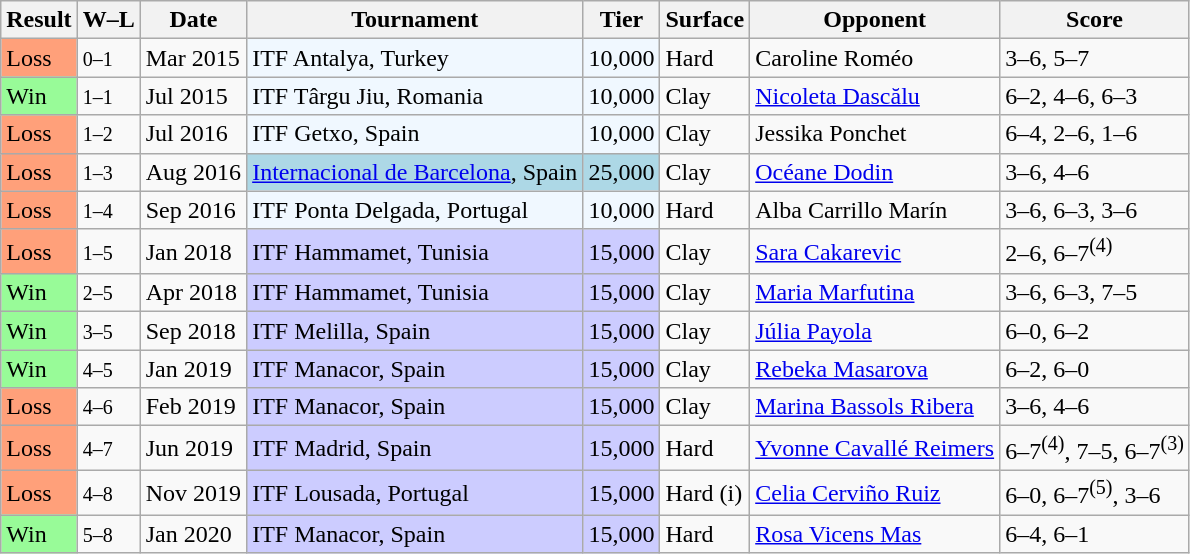<table class="sortable wikitable">
<tr>
<th>Result</th>
<th class="unsortable">W–L</th>
<th>Date</th>
<th>Tournament</th>
<th>Tier</th>
<th>Surface</th>
<th>Opponent</th>
<th class="unsortable">Score</th>
</tr>
<tr>
<td style="background:#ffa07a;">Loss</td>
<td><small>0–1</small></td>
<td>Mar 2015</td>
<td style="background:#f0f8ff;">ITF Antalya, Turkey</td>
<td style="background:#f0f8ff;">10,000</td>
<td>Hard</td>
<td> Caroline Roméo</td>
<td>3–6, 5–7</td>
</tr>
<tr>
<td style="background:#98fb98;">Win</td>
<td><small>1–1</small></td>
<td>Jul 2015</td>
<td style="background:#f0f8ff;">ITF Târgu Jiu, Romania</td>
<td style="background:#f0f8ff;">10,000</td>
<td>Clay</td>
<td> <a href='#'>Nicoleta Dascălu</a></td>
<td>6–2, 4–6, 6–3</td>
</tr>
<tr>
<td style="background:#ffa07a;">Loss</td>
<td><small>1–2</small></td>
<td>Jul 2016</td>
<td style="background:#f0f8ff;">ITF Getxo, Spain</td>
<td style="background:#f0f8ff;">10,000</td>
<td>Clay</td>
<td> Jessika Ponchet</td>
<td>6–4, 2–6, 1–6</td>
</tr>
<tr>
<td style="background:#ffa07a;">Loss</td>
<td><small>1–3</small></td>
<td>Aug 2016</td>
<td style="background:lightblue;"><a href='#'>Internacional de Barcelona</a>, Spain</td>
<td style="background:lightblue;">25,000</td>
<td>Clay</td>
<td> <a href='#'>Océane Dodin</a></td>
<td>3–6, 4–6</td>
</tr>
<tr>
<td style="background:#ffa07a;">Loss</td>
<td><small>1–4</small></td>
<td>Sep 2016</td>
<td style="background:#f0f8ff;">ITF Ponta Delgada, Portugal</td>
<td style="background:#f0f8ff;">10,000</td>
<td>Hard</td>
<td> Alba Carrillo Marín</td>
<td>3–6, 6–3, 3–6</td>
</tr>
<tr>
<td style="background:#ffa07a;">Loss</td>
<td><small>1–5</small></td>
<td>Jan 2018</td>
<td style="background:#ccccff;">ITF Hammamet, Tunisia</td>
<td style="background:#ccccff;">15,000</td>
<td>Clay</td>
<td> <a href='#'>Sara Cakarevic</a></td>
<td>2–6, 6–7<sup>(4)</sup></td>
</tr>
<tr>
<td style="background:#98fb98;">Win</td>
<td><small>2–5</small></td>
<td>Apr 2018</td>
<td style="background:#ccccff;">ITF Hammamet, Tunisia</td>
<td style="background:#ccccff;">15,000</td>
<td>Clay</td>
<td> <a href='#'>Maria Marfutina</a></td>
<td>3–6, 6–3, 7–5</td>
</tr>
<tr>
<td style="background:#98fb98;">Win</td>
<td><small>3–5</small></td>
<td>Sep 2018</td>
<td style="background:#ccccff;">ITF Melilla, Spain</td>
<td style="background:#ccccff;">15,000</td>
<td>Clay</td>
<td> <a href='#'>Júlia Payola</a></td>
<td>6–0, 6–2</td>
</tr>
<tr>
<td style="background:#98fb98;">Win</td>
<td><small>4–5</small></td>
<td>Jan 2019</td>
<td style="background:#ccccff;">ITF Manacor, Spain</td>
<td style="background:#ccccff;">15,000</td>
<td>Clay</td>
<td> <a href='#'>Rebeka Masarova</a></td>
<td>6–2, 6–0</td>
</tr>
<tr>
<td style="background:#ffa07a;">Loss</td>
<td><small>4–6</small></td>
<td>Feb 2019</td>
<td style="background:#ccccff;">ITF Manacor, Spain</td>
<td style="background:#ccccff;">15,000</td>
<td>Clay</td>
<td> <a href='#'>Marina Bassols Ribera</a></td>
<td>3–6, 4–6</td>
</tr>
<tr>
<td style="background:#ffa07a;">Loss</td>
<td><small>4–7</small></td>
<td>Jun 2019</td>
<td style="background:#ccccff;">ITF Madrid, Spain</td>
<td style="background:#ccccff;">15,000</td>
<td>Hard</td>
<td> <a href='#'>Yvonne Cavallé Reimers</a></td>
<td>6–7<sup>(4)</sup>, 7–5, 6–7<sup>(3)</sup></td>
</tr>
<tr>
<td style="background:#ffa07a;">Loss</td>
<td><small>4–8</small></td>
<td>Nov 2019</td>
<td style="background:#ccccff;">ITF Lousada, Portugal</td>
<td style="background:#ccccff;">15,000</td>
<td>Hard (i)</td>
<td> <a href='#'>Celia Cerviño Ruiz</a></td>
<td>6–0, 6–7<sup>(5)</sup>, 3–6</td>
</tr>
<tr>
<td style="background:#98fb98;">Win</td>
<td><small>5–8</small></td>
<td>Jan 2020</td>
<td style="background:#ccccff;">ITF Manacor, Spain</td>
<td style="background:#ccccff;">15,000</td>
<td>Hard</td>
<td> <a href='#'>Rosa Vicens Mas</a></td>
<td>6–4, 6–1</td>
</tr>
</table>
